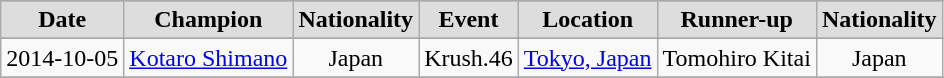<table class="wikitable" style="text-align:center">
<tr>
</tr>
<tr bgcolor="#dddddd">
<td><strong>Date</strong></td>
<td><strong>Champion</strong></td>
<td><strong>Nationality</strong></td>
<td><strong>Event</strong></td>
<td><strong>Location</strong></td>
<td><strong>Runner-up</strong></td>
<td><strong>Nationality</strong></td>
</tr>
<tr>
</tr>
<tr>
<td>2014-10-05</td>
<td><a href='#'>Kotaro Shimano</a></td>
<td> Japan</td>
<td>Krush.46</td>
<td><a href='#'>Tokyo, Japan</a></td>
<td>Tomohiro Kitai</td>
<td> Japan</td>
</tr>
<tr>
</tr>
</table>
